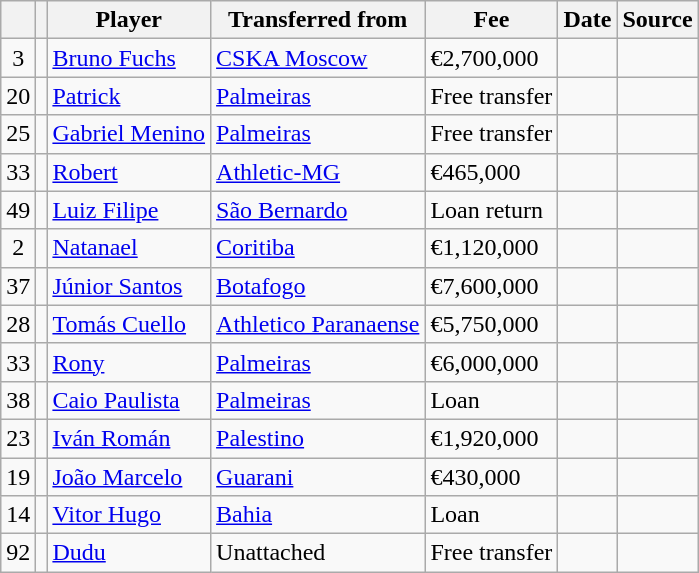<table class="wikitable plainrowheaders sortable">
<tr>
<th></th>
<th></th>
<th>Player</th>
<th>Transferred from</th>
<th>Fee</th>
<th>Date</th>
<th>Source</th>
</tr>
<tr>
<td align=center>3</td>
<td align=center></td>
<td> <a href='#'>Bruno Fuchs</a></td>
<td> <a href='#'>CSKA Moscow</a></td>
<td>€2,700,000</td>
<td></td>
<td align=center></td>
</tr>
<tr>
<td align=center>20</td>
<td align=center></td>
<td> <a href='#'>Patrick</a></td>
<td><a href='#'>Palmeiras</a></td>
<td>Free transfer</td>
<td></td>
<td align=center></td>
</tr>
<tr>
<td align=center>25</td>
<td align=center></td>
<td> <a href='#'>Gabriel Menino</a></td>
<td><a href='#'>Palmeiras</a></td>
<td>Free transfer</td>
<td></td>
<td align=center></td>
</tr>
<tr>
<td align=center>33</td>
<td align=center></td>
<td> <a href='#'>Robert</a></td>
<td><a href='#'>Athletic-MG</a></td>
<td>€465,000</td>
<td></td>
<td align=center></td>
</tr>
<tr>
<td align=center>49</td>
<td align=center></td>
<td> <a href='#'>Luiz Filipe</a></td>
<td><a href='#'>São Bernardo</a></td>
<td>Loan return</td>
<td></td>
<td align=center></td>
</tr>
<tr>
<td align=center>2</td>
<td align=center></td>
<td> <a href='#'>Natanael</a></td>
<td><a href='#'>Coritiba</a></td>
<td>€1,120,000</td>
<td></td>
<td align=center></td>
</tr>
<tr>
<td align=center>37</td>
<td align=center></td>
<td> <a href='#'>Júnior Santos</a></td>
<td><a href='#'>Botafogo</a></td>
<td>€7,600,000</td>
<td></td>
<td align=center></td>
</tr>
<tr>
<td align=center>28</td>
<td align=center></td>
<td> <a href='#'>Tomás Cuello</a></td>
<td><a href='#'>Athletico Paranaense</a></td>
<td>€5,750,000</td>
<td></td>
<td align=center></td>
</tr>
<tr>
<td align=center>33</td>
<td align=center></td>
<td> <a href='#'>Rony</a></td>
<td><a href='#'>Palmeiras</a></td>
<td>€6,000,000</td>
<td></td>
<td align=center></td>
</tr>
<tr>
<td align=center>38</td>
<td align=center></td>
<td> <a href='#'>Caio Paulista</a></td>
<td><a href='#'>Palmeiras</a></td>
<td>Loan</td>
<td></td>
<td align=center></td>
</tr>
<tr>
<td align=center>23</td>
<td align=center></td>
<td> <a href='#'>Iván Román</a></td>
<td> <a href='#'>Palestino</a></td>
<td>€1,920,000</td>
<td></td>
<td align=center></td>
</tr>
<tr>
<td align=center>19</td>
<td align=center></td>
<td> <a href='#'>João Marcelo</a></td>
<td><a href='#'>Guarani</a></td>
<td>€430,000</td>
<td></td>
<td align=center></td>
</tr>
<tr>
<td align=center>14</td>
<td align=center></td>
<td> <a href='#'>Vitor Hugo</a></td>
<td><a href='#'>Bahia</a></td>
<td>Loan</td>
<td></td>
<td align=center></td>
</tr>
<tr>
<td align=center>92</td>
<td align=center></td>
<td> <a href='#'>Dudu</a></td>
<td>Unattached</td>
<td>Free transfer</td>
<td></td>
<td align=center></td>
</tr>
</table>
